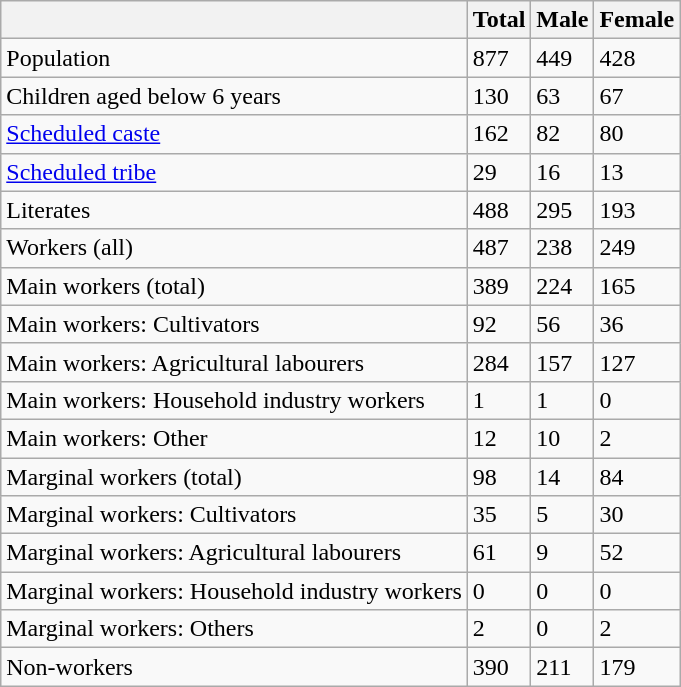<table class="wikitable sortable">
<tr>
<th></th>
<th>Total</th>
<th>Male</th>
<th>Female</th>
</tr>
<tr>
<td>Population</td>
<td>877</td>
<td>449</td>
<td>428</td>
</tr>
<tr>
<td>Children aged below 6 years</td>
<td>130</td>
<td>63</td>
<td>67</td>
</tr>
<tr>
<td><a href='#'>Scheduled caste</a></td>
<td>162</td>
<td>82</td>
<td>80</td>
</tr>
<tr>
<td><a href='#'>Scheduled tribe</a></td>
<td>29</td>
<td>16</td>
<td>13</td>
</tr>
<tr>
<td>Literates</td>
<td>488</td>
<td>295</td>
<td>193</td>
</tr>
<tr>
<td>Workers (all)</td>
<td>487</td>
<td>238</td>
<td>249</td>
</tr>
<tr>
<td>Main workers (total)</td>
<td>389</td>
<td>224</td>
<td>165</td>
</tr>
<tr>
<td>Main workers: Cultivators</td>
<td>92</td>
<td>56</td>
<td>36</td>
</tr>
<tr>
<td>Main workers: Agricultural labourers</td>
<td>284</td>
<td>157</td>
<td>127</td>
</tr>
<tr>
<td>Main workers: Household industry workers</td>
<td>1</td>
<td>1</td>
<td>0</td>
</tr>
<tr>
<td>Main workers: Other</td>
<td>12</td>
<td>10</td>
<td>2</td>
</tr>
<tr>
<td>Marginal workers (total)</td>
<td>98</td>
<td>14</td>
<td>84</td>
</tr>
<tr>
<td>Marginal workers: Cultivators</td>
<td>35</td>
<td>5</td>
<td>30</td>
</tr>
<tr>
<td>Marginal workers: Agricultural labourers</td>
<td>61</td>
<td>9</td>
<td>52</td>
</tr>
<tr>
<td>Marginal workers: Household industry workers</td>
<td>0</td>
<td>0</td>
<td>0</td>
</tr>
<tr>
<td>Marginal workers: Others</td>
<td>2</td>
<td>0</td>
<td>2</td>
</tr>
<tr>
<td>Non-workers</td>
<td>390</td>
<td>211</td>
<td>179</td>
</tr>
</table>
